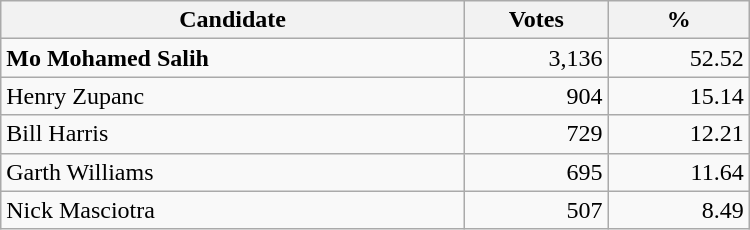<table style="width:500px;" class="wikitable">
<tr>
<th align="center">Candidate</th>
<th align="center">Votes</th>
<th align="center">%</th>
</tr>
<tr>
<td align="left"><strong>Mo Mohamed Salih</strong></td>
<td align="right">3,136</td>
<td align="right">52.52</td>
</tr>
<tr>
<td align="left">Henry Zupanc</td>
<td align="right">904</td>
<td align="right">15.14</td>
</tr>
<tr>
<td align="left">Bill Harris</td>
<td align="right">729</td>
<td align="right">12.21</td>
</tr>
<tr>
<td align="left">Garth Williams</td>
<td align="right">695</td>
<td align="right">11.64</td>
</tr>
<tr>
<td align="left">Nick Masciotra</td>
<td align="right">507</td>
<td align="right">8.49</td>
</tr>
</table>
